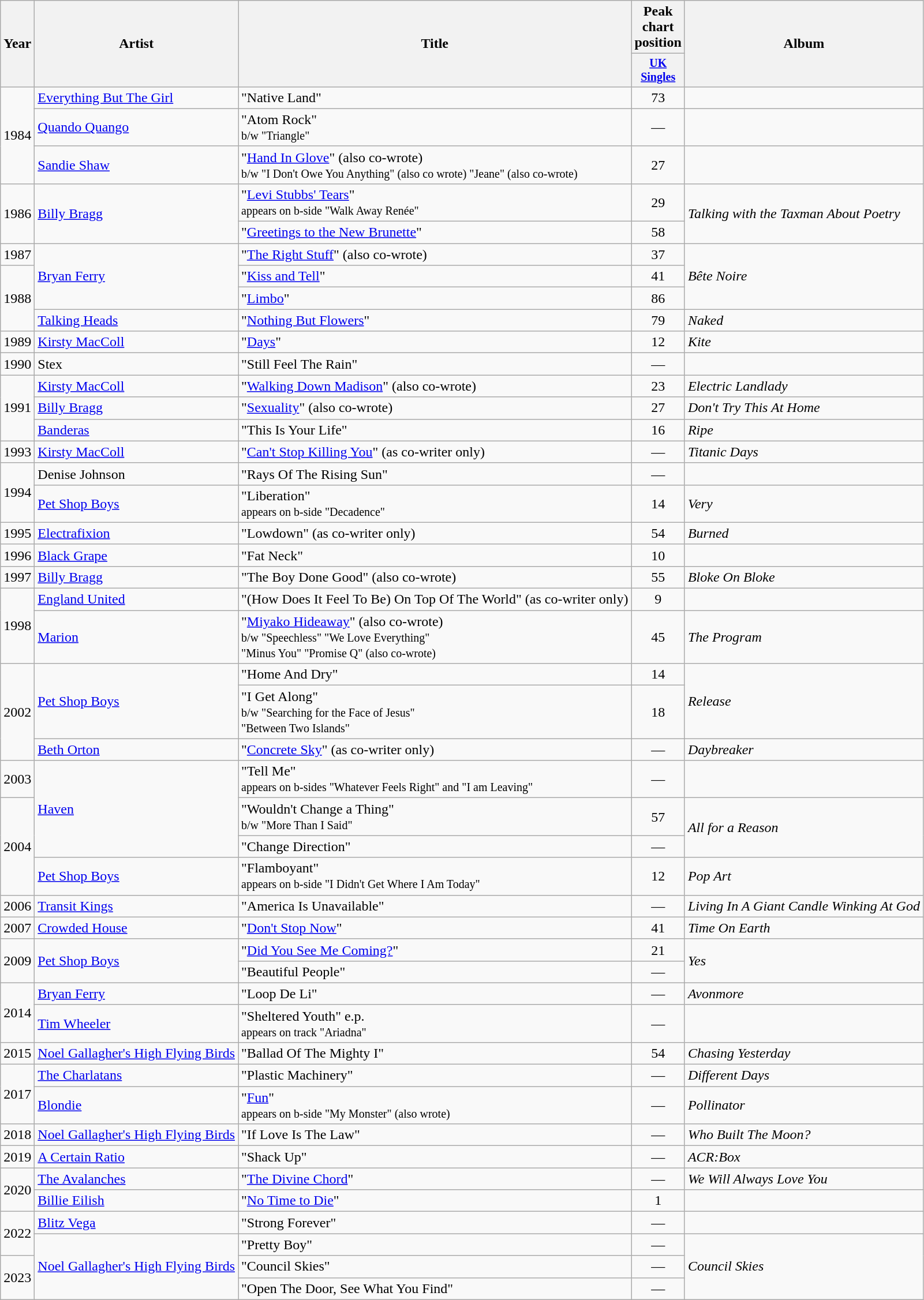<table class="wikitable" style="text-align:left">
<tr>
<th rowspan="2">Year</th>
<th rowspan="2">Artist</th>
<th rowspan="2">Title</th>
<th colspan="1">Peak chart position</th>
<th rowspan="2">Album</th>
</tr>
<tr style="font-size:smaller;">
<th width="35"><a href='#'>UK Singles</a></th>
</tr>
<tr>
<td rowspan="3">1984</td>
<td><a href='#'>Everything But The Girl</a></td>
<td>"Native Land"</td>
<td style="text-align:center;">73</td>
<td></td>
</tr>
<tr>
<td><a href='#'>Quando Quango</a></td>
<td>"Atom Rock" <br><small>b/w "Triangle"</small></td>
<td style="text-align:center;">—</td>
<td></td>
</tr>
<tr>
<td><a href='#'>Sandie Shaw</a></td>
<td>"<a href='#'>Hand In Glove</a>" (also co-wrote)<br><small> b/w "I Don't Owe You Anything" (also co wrote) "Jeane" (also co-wrote)</small></td>
<td style="text-align:center;">27</td>
<td></td>
</tr>
<tr>
<td rowspan="2">1986</td>
<td rowspan="2"><a href='#'>Billy Bragg</a></td>
<td>"<a href='#'>Levi Stubbs' Tears</a>" <br><small>appears on b-side "Walk Away Renée"</small></td>
<td style="text-align:center;">29</td>
<td rowspan="2"><em>Talking with the Taxman About Poetry</em></td>
</tr>
<tr>
<td>"<a href='#'>Greetings to the New Brunette</a>"</td>
<td style="text-align:center;">58</td>
</tr>
<tr>
<td>1987</td>
<td rowspan="3"><a href='#'>Bryan Ferry</a></td>
<td>"<a href='#'>The Right Stuff</a>" (also co-wrote)</td>
<td style="text-align:center;">37</td>
<td rowspan="3"><em>Bête Noire</em></td>
</tr>
<tr>
<td rowspan="3">1988</td>
<td>"<a href='#'>Kiss and Tell</a>"</td>
<td style="text-align:center;">41</td>
</tr>
<tr>
<td>"<a href='#'>Limbo</a>"</td>
<td style="text-align:center;">86</td>
</tr>
<tr>
<td><a href='#'>Talking Heads</a></td>
<td>"<a href='#'>Nothing But Flowers</a>"</td>
<td style="text-align:center;">79</td>
<td><em>Naked</em></td>
</tr>
<tr>
<td>1989</td>
<td><a href='#'>Kirsty MacColl</a></td>
<td>"<a href='#'>Days</a>"</td>
<td style="text-align:center;">12</td>
<td><em>Kite</em></td>
</tr>
<tr>
<td>1990</td>
<td>Stex</td>
<td>"Still Feel The Rain"</td>
<td style="text-align:center;">—</td>
<td></td>
</tr>
<tr>
<td rowspan="3">1991</td>
<td><a href='#'>Kirsty MacColl</a></td>
<td>"<a href='#'>Walking Down Madison</a>" (also co-wrote)</td>
<td style="text-align:center;">23</td>
<td><em>Electric Landlady</em></td>
</tr>
<tr>
<td><a href='#'>Billy Bragg</a></td>
<td>"<a href='#'>Sexuality</a>" (also co-wrote)</td>
<td style="text-align:center;">27</td>
<td><em>Don't Try This At Home</em></td>
</tr>
<tr>
<td><a href='#'>Banderas</a></td>
<td>"This Is Your Life"</td>
<td style="text-align:center;">16</td>
<td><em>Ripe</em></td>
</tr>
<tr>
<td>1993</td>
<td><a href='#'>Kirsty MacColl</a></td>
<td>"<a href='#'>Can't Stop Killing You</a>" (as co-writer only)</td>
<td style="text-align:center;">—</td>
<td><em>Titanic Days</em></td>
</tr>
<tr>
<td rowspan="2">1994</td>
<td>Denise Johnson</td>
<td>"Rays Of The Rising Sun"</td>
<td style="text-align:center;">—</td>
<td></td>
</tr>
<tr>
<td><a href='#'>Pet Shop Boys</a></td>
<td>"Liberation" <br><small>appears on b-side "Decadence"</small></td>
<td style="text-align:center;">14</td>
<td><em>Very</em></td>
</tr>
<tr>
<td>1995</td>
<td><a href='#'>Electrafixion</a></td>
<td>"Lowdown" (as co-writer only)</td>
<td style="text-align:center;">54</td>
<td><em>Burned</em></td>
</tr>
<tr>
<td>1996</td>
<td><a href='#'>Black Grape</a></td>
<td>"Fat Neck"</td>
<td style="text-align:center;">10</td>
<td></td>
</tr>
<tr>
<td>1997</td>
<td><a href='#'>Billy Bragg</a></td>
<td>"The Boy Done Good" (also co-wrote)</td>
<td style="text-align:center;">55</td>
<td><em>Bloke On Bloke</em></td>
</tr>
<tr>
<td rowspan="2">1998</td>
<td><a href='#'>England United</a></td>
<td>"(How Does It Feel To Be) On Top Of The World" (as co-writer only)</td>
<td style="text-align:center;">9</td>
<td></td>
</tr>
<tr>
<td><a href='#'>Marion</a></td>
<td>"<a href='#'>Miyako Hideaway</a>" (also co-wrote)<br><small>b/w "Speechless" "We Love Everything"<br>"Minus You" "Promise Q" (also co-wrote)</small></td>
<td style="text-align:center;">45</td>
<td><em>The Program</em></td>
</tr>
<tr>
<td rowspan="3">2002</td>
<td rowspan="2"><a href='#'>Pet Shop Boys</a></td>
<td>"Home And Dry"</td>
<td style="text-align:center;">14</td>
<td rowspan="2"><em>Release</em></td>
</tr>
<tr>
<td>"I Get Along" <br><small> b/w "Searching for the Face of Jesus" <br>"Between Two Islands"</small></td>
<td style="text-align:center;">18</td>
</tr>
<tr>
<td><a href='#'>Beth Orton</a></td>
<td>"<a href='#'>Concrete Sky</a>" (as co-writer only)</td>
<td style="text-align:center;">—</td>
<td><em>Daybreaker</em></td>
</tr>
<tr>
<td>2003</td>
<td rowspan="3"><a href='#'>Haven</a></td>
<td>"Tell Me" <br><small>appears on b-sides "Whatever Feels Right" and "I am Leaving"</small></td>
<td style="text-align:center;">—</td>
<td></td>
</tr>
<tr>
<td rowspan="3">2004</td>
<td>"Wouldn't Change a Thing" <br><small> b/w "More Than I Said"</small></td>
<td style="text-align:center;">57</td>
<td rowspan="2"><em>All for a Reason</em></td>
</tr>
<tr>
<td>"Change Direction"</td>
<td style="text-align:center;">—</td>
</tr>
<tr>
<td><a href='#'>Pet Shop Boys</a></td>
<td>"Flamboyant"<br><small>appears on b-side "I Didn't Get Where I Am Today"</small></td>
<td style="text-align:center;">12</td>
<td><em>Pop Art</em></td>
</tr>
<tr>
<td>2006</td>
<td><a href='#'>Transit Kings</a></td>
<td>"America Is Unavailable"</td>
<td style="text-align:center;">—</td>
<td><em>Living In A Giant Candle Winking At God</em></td>
</tr>
<tr>
<td>2007</td>
<td><a href='#'>Crowded House</a></td>
<td>"<a href='#'>Don't Stop Now</a>"</td>
<td style="text-align:center;">41</td>
<td><em>Time On Earth</em></td>
</tr>
<tr>
<td rowspan="2">2009</td>
<td rowspan="2"><a href='#'>Pet Shop Boys</a></td>
<td>"<a href='#'>Did You See Me Coming?</a>"</td>
<td style="text-align:center;">21</td>
<td rowspan="2"><em>Yes</em></td>
</tr>
<tr>
<td>"Beautiful People"</td>
<td style="text-align:center;">—</td>
</tr>
<tr>
<td rowspan="2">2014</td>
<td><a href='#'>Bryan Ferry</a></td>
<td>"Loop De Li"</td>
<td style="text-align:center;">—</td>
<td><em>Avonmore</em></td>
</tr>
<tr>
<td><a href='#'>Tim Wheeler</a></td>
<td>"Sheltered Youth" e.p. <br><small>appears on track "Ariadna"</small></td>
<td style="text-align:center;">—</td>
<td></td>
</tr>
<tr>
<td>2015</td>
<td><a href='#'>Noel Gallagher's High Flying Birds</a></td>
<td>"Ballad Of The Mighty I"</td>
<td style="text-align:center;">54</td>
<td><em>Chasing Yesterday</em></td>
</tr>
<tr>
<td rowspan="2">2017</td>
<td><a href='#'>The Charlatans</a></td>
<td>"Plastic Machinery"</td>
<td style="text-align:center;">—</td>
<td><em>Different Days</em></td>
</tr>
<tr>
<td><a href='#'>Blondie</a></td>
<td>"<a href='#'>Fun</a>" <br><small>appears on b-side "My Monster" (also wrote)</small></td>
<td style="text-align:center;">—</td>
<td><em>Pollinator</em></td>
</tr>
<tr>
<td>2018</td>
<td><a href='#'>Noel Gallagher's High Flying Birds</a></td>
<td>"If Love Is The Law"</td>
<td style="text-align:center;">—</td>
<td><em>Who Built The Moon?</em></td>
</tr>
<tr>
<td>2019</td>
<td><a href='#'>A Certain Ratio</a></td>
<td>"Shack Up"</td>
<td style="text-align:center;">—</td>
<td><em>ACR:Box</em></td>
</tr>
<tr>
<td rowspan="2">2020</td>
<td><a href='#'>The Avalanches</a></td>
<td>"<a href='#'>The Divine Chord</a>"</td>
<td style="text-align:center;">—</td>
<td><em>We Will Always Love You</em></td>
</tr>
<tr>
<td><a href='#'>Billie Eilish</a></td>
<td>"<a href='#'>No Time to Die</a>"</td>
<td style="text-align:center;">1</td>
<td></td>
</tr>
<tr>
<td rowspan="2">2022</td>
<td><a href='#'>Blitz Vega</a></td>
<td>"Strong Forever"</td>
<td style="text-align:center;">—</td>
<td></td>
</tr>
<tr>
<td rowspan="3"><a href='#'>Noel Gallagher's High Flying Birds</a></td>
<td>"Pretty Boy"</td>
<td style="text-align:center;">—</td>
<td rowspan="3"><em>Council Skies</em></td>
</tr>
<tr>
<td rowspan="2">2023</td>
<td>"Council Skies"</td>
<td style="text-align:center;">—</td>
</tr>
<tr>
<td>"Open The Door, See What You Find"</td>
<td style="text-align:center;">—</td>
</tr>
</table>
